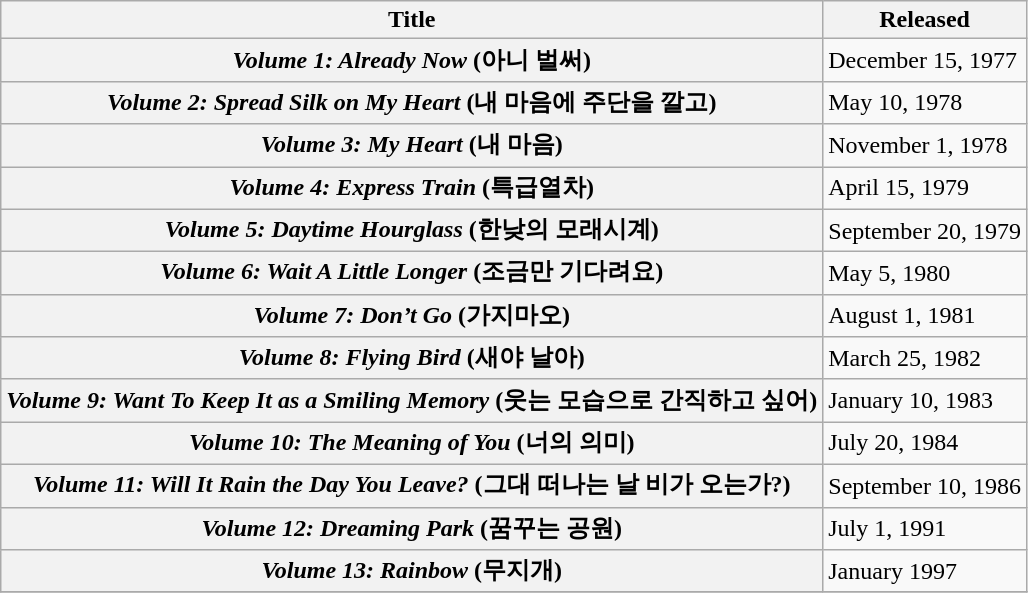<table class="wikitable plainrowheaders">
<tr>
<th scope="col" rowspan="1">Title</th>
<th scope="col" rowspan="1">Released</th>
</tr>
<tr>
<th scope="row"><em>Volume 1: Already Now</em> (아니 벌써)</th>
<td>December 15, 1977</td>
</tr>
<tr>
<th scope="row"><em>Volume 2: Spread Silk on My Heart</em> (내 마음에 주단을 깔고)</th>
<td>May 10, 1978</td>
</tr>
<tr>
<th scope="row"><em>Volume 3: My Heart</em> (내 마음)</th>
<td>November 1, 1978</td>
</tr>
<tr>
<th scope="row"><em>Volume 4: Express Train</em> (특급열차)</th>
<td>April 15, 1979</td>
</tr>
<tr>
<th scope="row"><em>Volume 5: Daytime Hourglass</em> (한낮의 모래시계)</th>
<td>September 20, 1979</td>
</tr>
<tr>
<th scope="row"><em>Volume 6: Wait A Little Longer</em> (조금만 기다려요)</th>
<td>May 5, 1980</td>
</tr>
<tr>
<th scope="row"><em>Volume 7: Don’t Go</em> (가지마오)</th>
<td>August 1, 1981</td>
</tr>
<tr>
<th scope="row"><em>Volume 8: Flying Bird</em> (새야 날아)</th>
<td>March 25, 1982</td>
</tr>
<tr>
<th scope="row"><em>Volume 9: Want To Keep It as a Smiling Memory</em> (웃는 모습으로 간직하고 싶어)</th>
<td>January 10, 1983</td>
</tr>
<tr>
<th scope="row"><em>Volume 10: The Meaning of You</em> (너의 의미)</th>
<td>July 20, 1984</td>
</tr>
<tr>
<th scope="row"><em>Volume 11: Will It Rain the Day You Leave?</em> (그대 떠나는 날 비가 오는가?)</th>
<td>September 10, 1986</td>
</tr>
<tr>
<th scope="row"><em>Volume 12: Dreaming Park</em> (꿈꾸는 공원)</th>
<td>July 1, 1991</td>
</tr>
<tr>
<th scope="row"><em>Volume 13: Rainbow</em> (무지개)</th>
<td>January 1997</td>
</tr>
<tr>
</tr>
</table>
